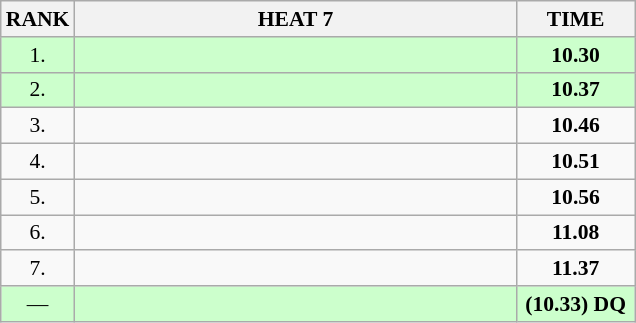<table class="wikitable" style="border-collapse: collapse; font-size: 90%;">
<tr>
<th>RANK</th>
<th style="width: 20em">HEAT 7</th>
<th style="width: 5em">TIME</th>
</tr>
<tr style="background:#ccffcc;">
<td align="center">1.</td>
<td></td>
<td align="center"><strong>10.30</strong></td>
</tr>
<tr style="background:#ccffcc;">
<td align="center">2.</td>
<td></td>
<td align="center"><strong>10.37</strong></td>
</tr>
<tr>
<td align="center">3.</td>
<td></td>
<td align="center"><strong>10.46</strong></td>
</tr>
<tr>
<td align="center">4.</td>
<td></td>
<td align="center"><strong>10.51</strong></td>
</tr>
<tr>
<td align="center">5.</td>
<td></td>
<td align="center"><strong>10.56</strong></td>
</tr>
<tr>
<td align="center">6.</td>
<td></td>
<td align="center"><strong>11.08</strong></td>
</tr>
<tr>
<td align="center">7.</td>
<td></td>
<td align="center"><strong>11.37</strong></td>
</tr>
<tr style="background:#ccffcc;">
<td align="center">—</td>
<td></td>
<td align="center"><strong>(10.33) DQ</strong></td>
</tr>
</table>
